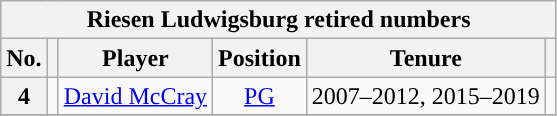<table class="wikitable" style="text-align:center">
<tr>
<th colspan="6">Riesen Ludwigsburg retired numbers</th>
</tr>
<tr>
<th>No.</th>
<th></th>
<th>Player</th>
<th>Position</th>
<th>Tenure</th>
<th></th>
</tr>
<tr>
<th scope="row"><strong>4</strong></th>
<td></td>
<td><a href='#'>David McCray</a></td>
<td><a href='#'>PG</a></td>
<td>2007–2012, 2015–2019</td>
<td></td>
</tr>
<tr>
</tr>
</table>
